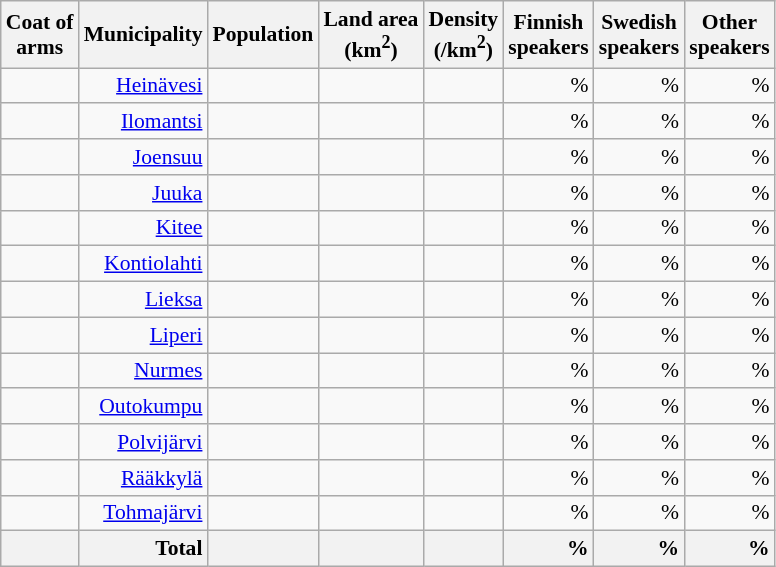<table class="wikitable sortable" style="font-size: 90%; text-align: right; line-height: normal">
<tr>
<th class="unsortable">Coat of<br>arms</th>
<th>Municipality</th>
<th>Population</th>
<th>Land area<br>(km<sup>2</sup>)</th>
<th>Density<br>(/km<sup>2</sup>)</th>
<th>Finnish<br>speakers</th>
<th>Swedish<br>speakers</th>
<th>Other<br>speakers</th>
</tr>
<tr>
<td></td>
<td><a href='#'>Heinävesi</a></td>
<td></td>
<td></td>
<td></td>
<td> %</td>
<td> %</td>
<td> %</td>
</tr>
<tr>
<td></td>
<td><a href='#'>Ilomantsi</a></td>
<td></td>
<td></td>
<td></td>
<td> %</td>
<td> %</td>
<td> %</td>
</tr>
<tr>
<td></td>
<td><a href='#'>Joensuu</a></td>
<td></td>
<td></td>
<td></td>
<td> %</td>
<td> %</td>
<td> %</td>
</tr>
<tr>
<td></td>
<td><a href='#'>Juuka</a></td>
<td></td>
<td></td>
<td></td>
<td> %</td>
<td> %</td>
<td> %</td>
</tr>
<tr>
<td></td>
<td><a href='#'>Kitee</a></td>
<td></td>
<td></td>
<td></td>
<td> %</td>
<td> %</td>
<td> %</td>
</tr>
<tr>
<td></td>
<td><a href='#'>Kontiolahti</a></td>
<td></td>
<td></td>
<td></td>
<td> %</td>
<td> %</td>
<td> %</td>
</tr>
<tr>
<td></td>
<td><a href='#'>Lieksa</a></td>
<td></td>
<td></td>
<td></td>
<td> %</td>
<td> %</td>
<td> %</td>
</tr>
<tr>
<td></td>
<td><a href='#'>Liperi</a></td>
<td></td>
<td></td>
<td></td>
<td> %</td>
<td> %</td>
<td> %</td>
</tr>
<tr>
<td></td>
<td><a href='#'>Nurmes</a></td>
<td></td>
<td></td>
<td></td>
<td> %</td>
<td> %</td>
<td> %</td>
</tr>
<tr>
<td></td>
<td><a href='#'>Outokumpu</a></td>
<td></td>
<td></td>
<td></td>
<td> %</td>
<td> %</td>
<td> %</td>
</tr>
<tr>
<td></td>
<td><a href='#'>Polvijärvi</a></td>
<td></td>
<td></td>
<td></td>
<td> %</td>
<td> %</td>
<td> %</td>
</tr>
<tr>
<td></td>
<td><a href='#'>Rääkkylä</a></td>
<td></td>
<td></td>
<td></td>
<td> %</td>
<td> %</td>
<td> %</td>
</tr>
<tr>
<td></td>
<td><a href='#'>Tohmajärvi</a></td>
<td></td>
<td></td>
<td></td>
<td> %</td>
<td> %</td>
<td> %</td>
</tr>
<tr>
<th></th>
<th + style=text-align:right><strong>Total</strong></th>
<th + style=text-align:right></th>
<th + style=text-align:right></th>
<th + style=text-align:right></th>
<th !+ style=text-align:right> %</th>
<th !+ style=text-align:right> %</th>
<th !+ style=text-align:right> %</th>
</tr>
</table>
